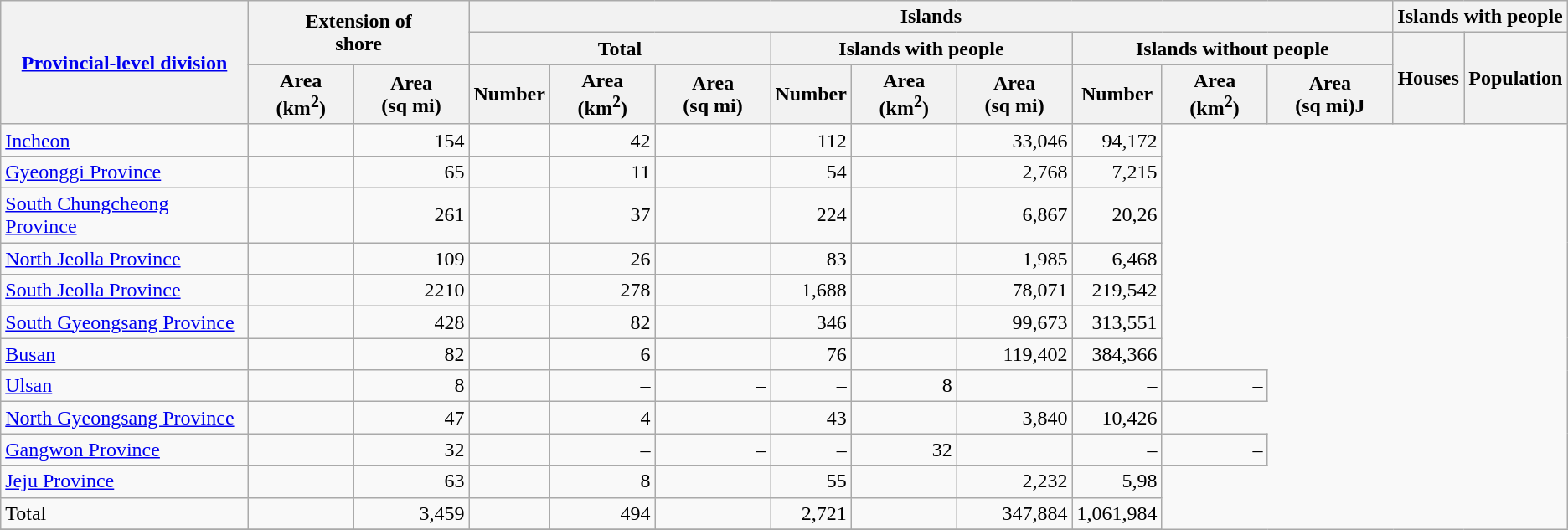<table class="wikitable sortable">
<tr>
<th rowspan=3 align=center><a href='#'>Provincial-level division</a></th>
<th rowspan=2 colspan=2 align=center>Extension of<br>shore</th>
<th colspan=9 align=center>Islands</th>
<th colspan=2 align=center>Islands with people</th>
</tr>
<tr>
<th colspan=3 align=center>Total</th>
<th colspan=3 align=center>Islands with people</th>
<th colspan=3 align=center>Islands without people</th>
<th rowspan=2 align=center>Houses</th>
<th rowspan=2 align=center>Population</th>
</tr>
<tr>
<th align=center>Area (km<sup>2</sup>)</th>
<th align=center>Area (sq mi)</th>
<th align=center>Number</th>
<th align=center>Area (km<sup>2</sup>)</th>
<th align=center>Area (sq mi)</th>
<th align=center>Number</th>
<th align=center>Area (km<sup>2</sup>)</th>
<th align=center>Area (sq mi)</th>
<th align=center>Number</th>
<th align=center>Area (km<sup>2</sup>)</th>
<th align=center>Area (sq mi)J</th>
</tr>
<tr>
<td><a href='#'>Incheon</a></td>
<td></td>
<td align=right>154</td>
<td></td>
<td align=right>42</td>
<td></td>
<td align=right>112</td>
<td></td>
<td align=right>33,046</td>
<td align=right>94,172</td>
</tr>
<tr>
<td><a href='#'>Gyeonggi Province</a></td>
<td></td>
<td align=right>65</td>
<td></td>
<td align=right>11</td>
<td></td>
<td align=right>54</td>
<td></td>
<td align=right>2,768</td>
<td align=right>7,215</td>
</tr>
<tr>
<td><a href='#'>South Chungcheong Province</a></td>
<td></td>
<td align=right>261</td>
<td></td>
<td align=right>37</td>
<td></td>
<td align=right>224</td>
<td></td>
<td align=right>6,867</td>
<td align=right>20,26</td>
</tr>
<tr>
<td><a href='#'>North Jeolla Province</a></td>
<td></td>
<td align=right>109</td>
<td></td>
<td align=right>26</td>
<td></td>
<td align=right>83</td>
<td></td>
<td align=right>1,985</td>
<td align=right>6,468</td>
</tr>
<tr>
<td><a href='#'>South Jeolla Province</a></td>
<td></td>
<td align=right>2210</td>
<td></td>
<td align=right>278</td>
<td></td>
<td align=right>1,688</td>
<td></td>
<td align=right>78,071</td>
<td align=right>219,542</td>
</tr>
<tr>
<td><a href='#'>South Gyeongsang Province</a></td>
<td></td>
<td align=right>428</td>
<td></td>
<td align=right>82</td>
<td></td>
<td align=right>346</td>
<td></td>
<td align=right>99,673</td>
<td align=right>313,551</td>
</tr>
<tr>
<td><a href='#'>Busan</a></td>
<td></td>
<td align=right>82</td>
<td></td>
<td align=right>6</td>
<td></td>
<td align=right>76</td>
<td></td>
<td align=right>119,402</td>
<td align=right>384,366</td>
</tr>
<tr>
<td><a href='#'>Ulsan</a></td>
<td></td>
<td align=right>8</td>
<td></td>
<td align=right>–</td>
<td align=right>–</td>
<td align=right>–</td>
<td align=right>8</td>
<td></td>
<td align=right>–</td>
<td align=right>–</td>
</tr>
<tr>
<td><a href='#'>North Gyeongsang Province</a></td>
<td></td>
<td align=right>47</td>
<td></td>
<td align=right>4</td>
<td></td>
<td align=right>43</td>
<td></td>
<td align=right>3,840</td>
<td align=right>10,426</td>
</tr>
<tr>
<td><a href='#'>Gangwon Province</a></td>
<td></td>
<td align=right>32</td>
<td></td>
<td align=right>–</td>
<td align=right>–</td>
<td align=right>–</td>
<td align=right>32</td>
<td></td>
<td align=right>–</td>
<td align=right>–</td>
</tr>
<tr>
<td><a href='#'>Jeju Province</a></td>
<td></td>
<td align=right>63</td>
<td></td>
<td align=right>8</td>
<td></td>
<td align=right>55</td>
<td></td>
<td align=right>2,232</td>
<td align=right>5,98</td>
</tr>
<tr>
<td>Total</td>
<td></td>
<td align=right>3,459</td>
<td></td>
<td align=right>494</td>
<td></td>
<td align=right>2,721</td>
<td></td>
<td align=right>347,884</td>
<td align=right>1,061,984</td>
</tr>
<tr>
</tr>
</table>
